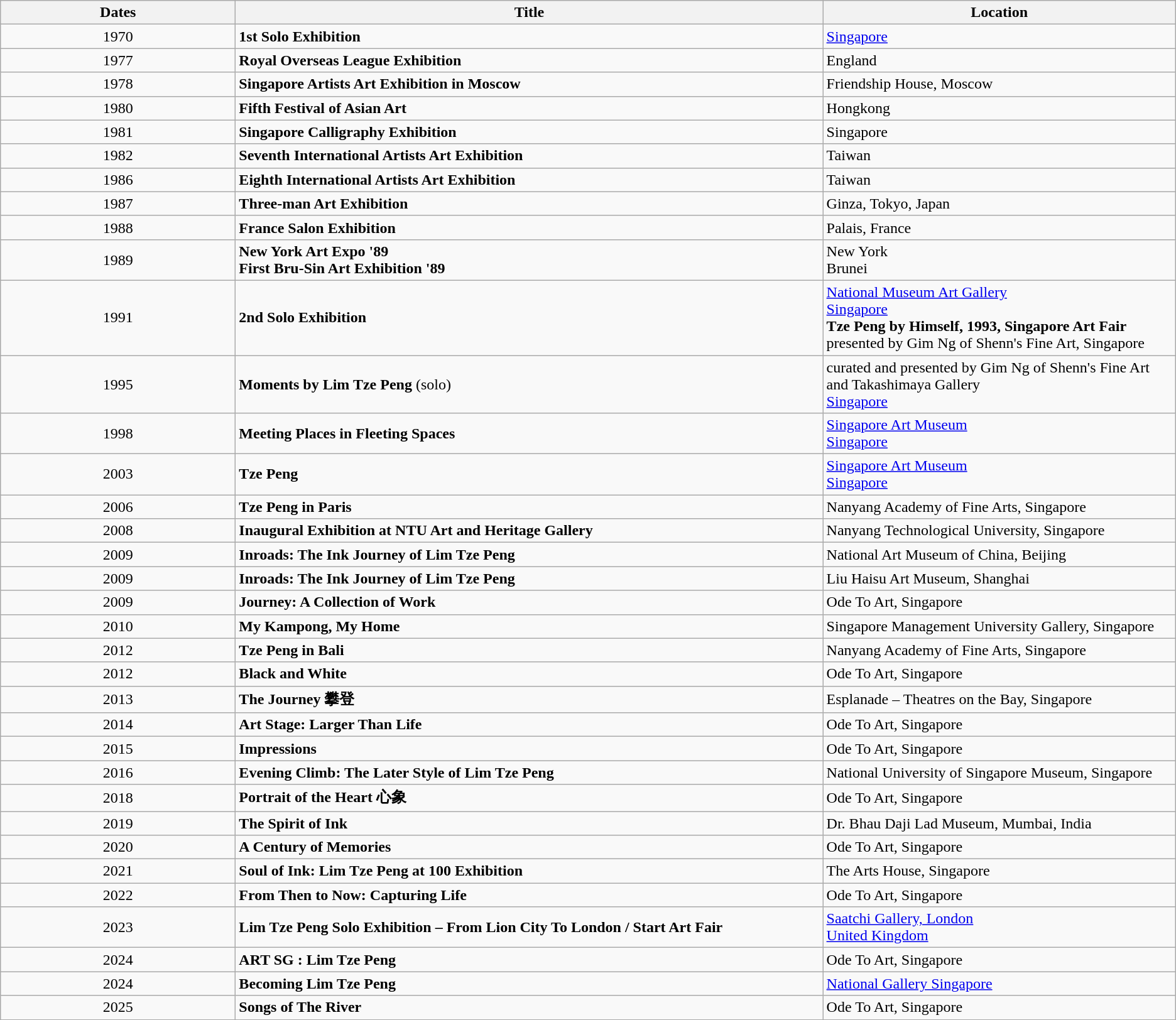<table class="wikitable">
<tr>
<th width=20%>Dates</th>
<th width=50%>Title</th>
<th width=30%>Location</th>
</tr>
<tr>
<td align=center>1970</td>
<td><strong>1st Solo Exhibition</strong></td>
<td><a href='#'>Singapore</a></td>
</tr>
<tr>
<td align=center>1977</td>
<td><strong>Royal Overseas League Exhibition</strong></td>
<td>England</td>
</tr>
<tr>
<td align=center>1978</td>
<td><strong>Singapore Artists Art Exhibition in Moscow</strong></td>
<td>Friendship House, Moscow</td>
</tr>
<tr>
<td align=center>1980</td>
<td><strong>Fifth Festival of Asian Art</strong></td>
<td>Hongkong</td>
</tr>
<tr>
<td align=center>1981</td>
<td><strong>Singapore Calligraphy Exhibition</strong></td>
<td>Singapore</td>
</tr>
<tr>
<td align=center>1982</td>
<td><strong>Seventh International Artists Art Exhibition</strong></td>
<td>Taiwan</td>
</tr>
<tr>
<td align=center>1986</td>
<td><strong>Eighth International Artists Art Exhibition</strong></td>
<td>Taiwan</td>
</tr>
<tr>
<td align=center>1987</td>
<td><strong>Three-man Art Exhibition</strong></td>
<td>Ginza, Tokyo, Japan</td>
</tr>
<tr>
<td align=center>1988</td>
<td><strong>France Salon Exhibition</strong></td>
<td>Palais, France</td>
</tr>
<tr>
<td align=center>1989</td>
<td><strong>New York Art Expo '89</strong><br><strong>First Bru-Sin Art Exhibition '89</strong></td>
<td>New York<br>Brunei</td>
</tr>
<tr>
<td align=center>1991</td>
<td><strong>2nd Solo Exhibition</strong></td>
<td><a href='#'>National Museum Art Gallery</a><br><a href='#'>Singapore</a><br><strong>Tze Peng by Himself, 1993, Singapore Art Fair</strong>
presented by Gim Ng of Shenn's Fine Art, Singapore</td>
</tr>
<tr>
<td align=center>1995</td>
<td><strong>Moments by Lim Tze Peng</strong> (solo)</td>
<td>curated and presented by Gim Ng of Shenn's Fine Art and Takashimaya Gallery<br><a href='#'>Singapore</a></td>
</tr>
<tr>
<td align=center>1998</td>
<td><strong>Meeting Places in Fleeting Spaces</strong></td>
<td><a href='#'>Singapore Art Museum</a><br><a href='#'>Singapore</a></td>
</tr>
<tr>
<td align="center">2003</td>
<td><strong>Tze Peng</strong></td>
<td><a href='#'>Singapore Art Museum</a><br><a href='#'>Singapore</a></td>
</tr>
<tr>
<td align=center>2006</td>
<td><strong>Tze Peng in Paris</strong></td>
<td>Nanyang Academy of Fine Arts, Singapore</td>
</tr>
<tr>
<td align=center>2008</td>
<td><strong>Inaugural Exhibition at NTU Art and Heritage Gallery</strong></td>
<td>Nanyang Technological University, Singapore</td>
</tr>
<tr>
<td align=center>2009</td>
<td><strong>Inroads: The Ink Journey of Lim Tze Peng</strong></td>
<td>National Art Museum of China, Beijing</td>
</tr>
<tr>
<td align=center>2009</td>
<td><strong>Inroads: The Ink Journey of Lim Tze Peng</strong></td>
<td>Liu Haisu Art Museum, Shanghai</td>
</tr>
<tr>
<td align=center>2009</td>
<td><strong>Journey: A Collection of Work</strong></td>
<td>Ode To Art, Singapore</td>
</tr>
<tr>
<td align=center>2010</td>
<td><strong>My Kampong, My Home</strong></td>
<td>Singapore Management University Gallery, Singapore</td>
</tr>
<tr>
<td align=center>2012</td>
<td><strong>Tze Peng in Bali</strong></td>
<td>Nanyang Academy of Fine Arts, Singapore</td>
</tr>
<tr>
<td align=center>2012</td>
<td><strong>Black and White</strong></td>
<td>Ode To Art, Singapore</td>
</tr>
<tr>
<td align=center>2013</td>
<td><strong>The Journey</strong> <strong>攀登</strong></td>
<td>Esplanade – Theatres on the Bay, Singapore</td>
</tr>
<tr>
<td align=center>2014</td>
<td><strong>Art Stage: Larger Than Life</strong></td>
<td>Ode To Art, Singapore</td>
</tr>
<tr>
<td align=center>2015</td>
<td><strong>Impressions</strong></td>
<td>Ode To Art, Singapore</td>
</tr>
<tr>
<td align=center>2016</td>
<td><strong>Evening Climb: The Later Style of Lim Tze Peng</strong></td>
<td>National University of Singapore Museum, Singapore</td>
</tr>
<tr>
<td align=center>2018</td>
<td><strong>Portrait of the Heart 心象</strong></td>
<td>Ode To Art, Singapore</td>
</tr>
<tr>
<td align=center>2019</td>
<td><strong>The Spirit of Ink</strong></td>
<td>Dr. Bhau Daji Lad Museum, Mumbai, India</td>
</tr>
<tr>
<td align=center>2020</td>
<td><strong>A Century of Memories</strong></td>
<td>Ode To Art, Singapore</td>
</tr>
<tr>
<td align=center>2021</td>
<td><strong>Soul of Ink: Lim Tze Peng at 100 Exhibition</strong></td>
<td>The Arts House, Singapore</td>
</tr>
<tr>
<td align=center>2022</td>
<td><strong>From Then to Now: Capturing Life</strong></td>
<td>Ode To Art, Singapore</td>
</tr>
<tr>
<td align=center>2023</td>
<td><strong>Lim Tze Peng Solo Exhibition – From Lion City To London / Start Art Fair </strong></td>
<td><a href='#'>Saatchi Gallery, London</a><br><a href='#'>United Kingdom</a></td>
</tr>
<tr>
<td align=center>2024</td>
<td><strong>ART SG : Lim Tze Peng</strong></td>
<td>Ode To Art, Singapore</td>
</tr>
<tr>
<td align=center>2024</td>
<td><strong>Becoming Lim Tze Peng</strong></td>
<td><a href='#'>National Gallery Singapore</a></td>
</tr>
<tr>
<td align=center>2025</td>
<td><strong>Songs of The River</strong></td>
<td>Ode To Art, Singapore</td>
</tr>
</table>
